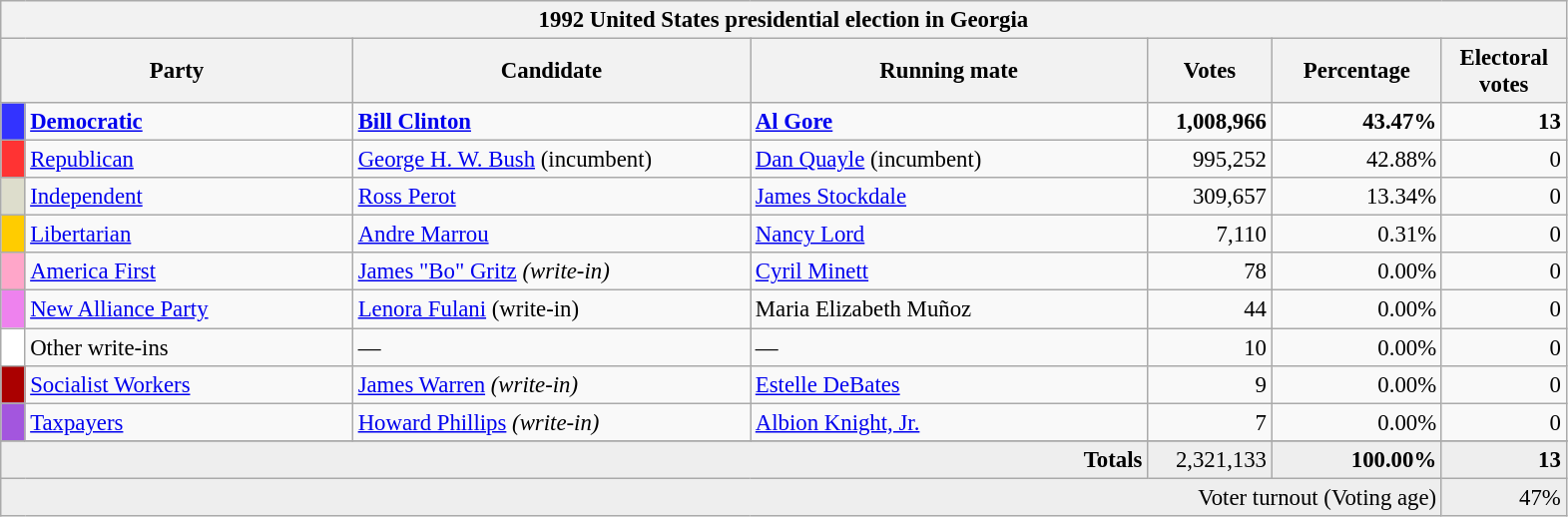<table class="wikitable" style="font-size: 95%;">
<tr>
<th colspan="7">1992 United States presidential election in Georgia</th>
</tr>
<tr>
<th colspan="2" style="width: 15em">Party</th>
<th style="width: 17em">Candidate</th>
<th style="width: 17em">Running mate</th>
<th style="width: 5em">Votes</th>
<th style="width: 7em">Percentage</th>
<th style="width: 5em">Electoral votes</th>
</tr>
<tr>
<th style="background-color:#3333FF; width: 3px"></th>
<td style="width: 130px"><strong><a href='#'>Democratic</a></strong></td>
<td><strong><a href='#'>Bill Clinton</a></strong></td>
<td><strong><a href='#'>Al Gore</a></strong></td>
<td align="right"><strong>1,008,966</strong></td>
<td align="right"><strong>43.47%</strong></td>
<td align="right"><strong>13</strong></td>
</tr>
<tr>
<th style="background-color:#FF3333; width: 3px"></th>
<td style="width: 130px"><a href='#'>Republican</a></td>
<td><a href='#'>George H. W. Bush</a> (incumbent)</td>
<td><a href='#'>Dan Quayle</a> (incumbent)</td>
<td align="right">995,252</td>
<td align="right">42.88%</td>
<td align="right">0</td>
</tr>
<tr>
<th style="background-color:#DDDDCC; width: 3px"></th>
<td style="width: 130px"><a href='#'>Independent</a></td>
<td><a href='#'>Ross Perot</a></td>
<td><a href='#'>James Stockdale</a></td>
<td align="right">309,657</td>
<td align="right">13.34%</td>
<td align="right">0</td>
</tr>
<tr>
<th style="background-color:#FFCC00; width: 3px"></th>
<td style="width: 130px"><a href='#'>Libertarian</a></td>
<td><a href='#'>Andre Marrou</a></td>
<td><a href='#'>Nancy Lord</a></td>
<td align="right">7,110</td>
<td align="right">0.31%</td>
<td align="right">0</td>
</tr>
<tr>
<th style="background-color:#FFA6C9; width: 3px"></th>
<td style="width: 130px"><a href='#'>America First</a></td>
<td><a href='#'>James "Bo" Gritz</a> <em>(write-in)</em></td>
<td><a href='#'>Cyril Minett</a></td>
<td align="right">78</td>
<td align="right">0.00%</td>
<td align="right">0</td>
</tr>
<tr>
<th style="background-color:#EE82EE; width: 3px"></th>
<td style="width: 130px"><a href='#'>New Alliance Party</a></td>
<td><a href='#'>Lenora Fulani</a> (write-in)</td>
<td>Maria Elizabeth Muñoz</td>
<td align="right">44</td>
<td align="right">0.00%</td>
<td align="right">0</td>
</tr>
<tr>
<th style="background-color:#FFFFFF; width: 3px"></th>
<td style="width: 130px">Other write-ins</td>
<td>—</td>
<td>—</td>
<td align="right">10</td>
<td align="right">0.00%</td>
<td align="right">0</td>
</tr>
<tr>
<th style="background-color:#aa0000; width: 3px"></th>
<td style="width: 130px"><a href='#'>Socialist Workers</a></td>
<td><a href='#'>James Warren</a> <em>(write-in)</em></td>
<td><a href='#'>Estelle DeBates</a></td>
<td align="right">9</td>
<td align="right">0.00%</td>
<td align="right">0</td>
</tr>
<tr>
<th style="background-color:#A356DE; width: 3px"></th>
<td style="width: 130px"><a href='#'>Taxpayers</a></td>
<td><a href='#'>Howard Phillips</a> <em>(write-in)</em></td>
<td><a href='#'>Albion Knight, Jr.</a></td>
<td align="right">7</td>
<td align="right">0.00%</td>
<td align="right">0</td>
</tr>
<tr>
</tr>
<tr bgcolor="#EEEEEE">
<td colspan="4" align="right"><strong>Totals</strong></td>
<td align="right">2,321,133</td>
<td align="right"><strong>100.00%</strong></td>
<td align="right"><strong>13</strong></td>
</tr>
<tr bgcolor="#EEEEEE">
<td colspan="6" align="right">Voter turnout (Voting age)</td>
<td colspan="1" align="right">47%</td>
</tr>
</table>
